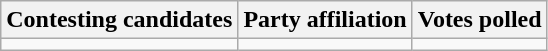<table class="wikitable sortable">
<tr>
<th>Contesting candidates</th>
<th>Party affiliation</th>
<th>Votes polled</th>
</tr>
<tr>
<td></td>
<td></td>
<td></td>
</tr>
</table>
